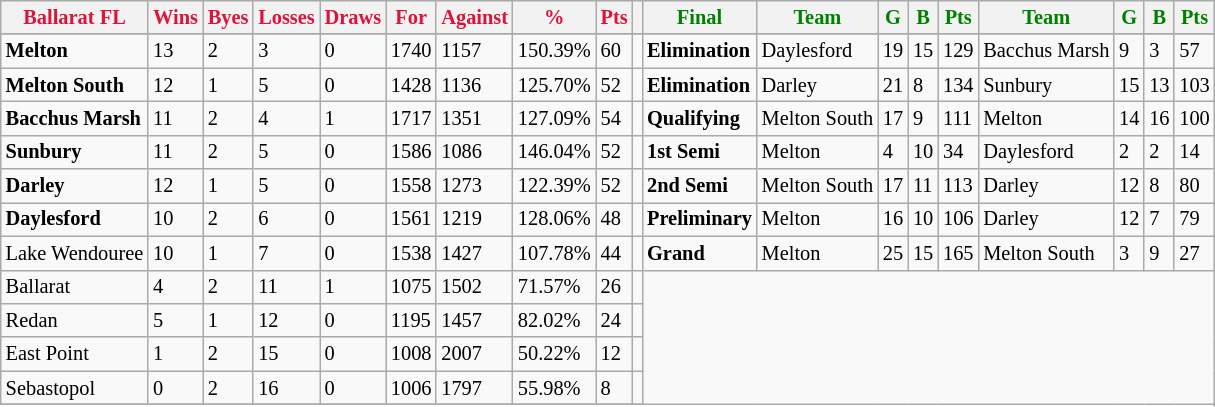<table style="font-size: 85%; text-align: left;" class="wikitable">
<tr>
<th style="color:crimson">Ballarat FL</th>
<th style="color:crimson">Wins</th>
<th style="color:crimson">Byes</th>
<th style="color:crimson">Losses</th>
<th style="color:crimson">Draws</th>
<th style="color:crimson">For</th>
<th style="color:crimson">Against</th>
<th style="color:crimson">%</th>
<th style="color:crimson">Pts</th>
<th></th>
<th style="color:green">Final</th>
<th style="color:green">Team</th>
<th style="color:green">G</th>
<th style="color:green">B</th>
<th style="color:green">Pts</th>
<th style="color:green">Team</th>
<th style="color:green">G</th>
<th style="color:green">B</th>
<th style="color:green">Pts</th>
</tr>
<tr>
</tr>
<tr>
</tr>
<tr>
<td><strong>	Melton	</strong></td>
<td>13</td>
<td>2</td>
<td>3</td>
<td>0</td>
<td>1740</td>
<td>1157</td>
<td>150.39%</td>
<td>60</td>
<td></td>
<td><strong>Elimination</strong></td>
<td>Daylesford</td>
<td>19</td>
<td>15</td>
<td>129</td>
<td>Bacchus Marsh</td>
<td>9</td>
<td>3</td>
<td>57</td>
</tr>
<tr>
<td><strong>	Melton South	</strong></td>
<td>12</td>
<td>1</td>
<td>5</td>
<td>0</td>
<td>1428</td>
<td>1136</td>
<td>125.70%</td>
<td>52</td>
<td></td>
<td><strong>Elimination</strong></td>
<td>Darley</td>
<td>21</td>
<td>8</td>
<td>134</td>
<td>Sunbury</td>
<td>15</td>
<td>13</td>
<td>103</td>
</tr>
<tr>
<td><strong>	Bacchus Marsh	</strong></td>
<td>11</td>
<td>2</td>
<td>4</td>
<td>1</td>
<td>1717</td>
<td>1351</td>
<td>127.09%</td>
<td>54</td>
<td></td>
<td><strong>Qualifying</strong></td>
<td>Melton South</td>
<td>17</td>
<td>9</td>
<td>111</td>
<td>Melton</td>
<td>14</td>
<td>16</td>
<td>100</td>
</tr>
<tr>
<td><strong>	Sunbury	</strong></td>
<td>11</td>
<td>2</td>
<td>5</td>
<td>0</td>
<td>1586</td>
<td>1086</td>
<td>146.04%</td>
<td>52</td>
<td></td>
<td><strong>1st Semi</strong></td>
<td>Melton</td>
<td>4</td>
<td>10</td>
<td>34</td>
<td>Daylesford</td>
<td>2</td>
<td>2</td>
<td>14</td>
</tr>
<tr>
<td><strong>	Darley	</strong></td>
<td>12</td>
<td>1</td>
<td>5</td>
<td>0</td>
<td>1558</td>
<td>1273</td>
<td>122.39%</td>
<td>52</td>
<td></td>
<td><strong>2nd Semi</strong></td>
<td>Melton South</td>
<td>17</td>
<td>11</td>
<td>113</td>
<td>Darley</td>
<td>12</td>
<td>8</td>
<td>80</td>
</tr>
<tr>
<td><strong>	Daylesford	</strong></td>
<td>10</td>
<td>2</td>
<td>6</td>
<td>0</td>
<td>1561</td>
<td>1219</td>
<td>128.06%</td>
<td>48</td>
<td></td>
<td><strong>Preliminary</strong></td>
<td>Melton</td>
<td>16</td>
<td>10</td>
<td>106</td>
<td>Darley</td>
<td>12</td>
<td>7</td>
<td>79</td>
</tr>
<tr>
<td>Lake Wendouree</td>
<td>10</td>
<td>1</td>
<td>7</td>
<td>0</td>
<td>1538</td>
<td>1427</td>
<td>107.78%</td>
<td>44</td>
<td></td>
<td><strong>Grand</strong></td>
<td>Melton</td>
<td>25</td>
<td>15</td>
<td>165</td>
<td>Melton South</td>
<td>3</td>
<td>9</td>
<td>27</td>
</tr>
<tr>
<td>Ballarat</td>
<td>4</td>
<td>2</td>
<td>11</td>
<td>1</td>
<td>1075</td>
<td>1502</td>
<td>71.57%</td>
<td>26</td>
<td></td>
</tr>
<tr>
<td>Redan</td>
<td>5</td>
<td>1</td>
<td>12</td>
<td>0</td>
<td>1195</td>
<td>1457</td>
<td>82.02%</td>
<td>24</td>
<td></td>
</tr>
<tr>
<td>East Point</td>
<td>1</td>
<td>2</td>
<td>15</td>
<td>0</td>
<td>1008</td>
<td>2007</td>
<td>50.22%</td>
<td>12</td>
<td></td>
</tr>
<tr>
<td>Sebastopol</td>
<td>0</td>
<td>2</td>
<td>16</td>
<td>0</td>
<td>1006</td>
<td>1797</td>
<td>55.98%</td>
<td>8</td>
<td></td>
</tr>
<tr>
</tr>
</table>
